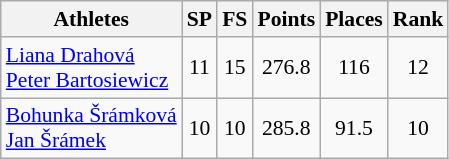<table class="wikitable" border="1" style="font-size:90%">
<tr>
<th>Athletes</th>
<th>SP</th>
<th>FS</th>
<th>Points</th>
<th>Places</th>
<th>Rank</th>
</tr>
<tr align=center>
<td align=left><a href='#'>Liana Drahová</a><br><a href='#'>Peter Bartosiewicz</a></td>
<td>11</td>
<td>15</td>
<td>276.8</td>
<td>116</td>
<td>12</td>
</tr>
<tr align=center>
<td align=left><a href='#'>Bohunka Šrámková</a><br><a href='#'>Jan Šrámek</a></td>
<td>10</td>
<td>10</td>
<td>285.8</td>
<td>91.5</td>
<td>10</td>
</tr>
</table>
